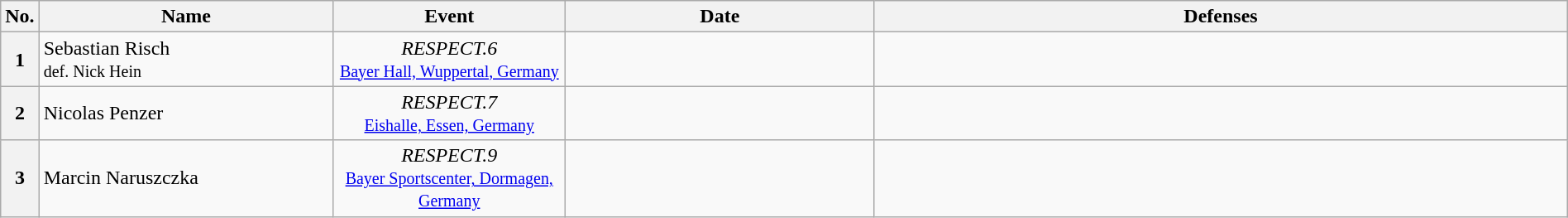<table class="wikitable" style="width:100%;">
<tr>
<th style="width:1%;">No.</th>
<th style="width:19%;">Name</th>
<th style="width:15%;">Event</th>
<th style="width:20%;">Date</th>
<th style="width:45%;">Defenses</th>
</tr>
<tr>
<th>1</th>
<td align=left> Sebastian Risch<br><small>def. Nick Hein</small></td>
<td align=center><em>RESPECT.6</em><br><small><a href='#'>Bayer Hall, Wuppertal, Germany</a></small></td>
<td align=center></td>
<td></td>
</tr>
<tr>
<th>2</th>
<td align=left> Nicolas Penzer</td>
<td align=center><em>RESPECT.7</em><br><small><a href='#'>Eishalle, Essen, Germany</a></small></td>
<td align=center></td>
<td></td>
</tr>
<tr>
<th>3</th>
<td align=left> Marcin Naruszczka</td>
<td align=center><em>RESPECT.9</em><br><small><a href='#'>Bayer Sportscenter, Dormagen, Germany</a></small></td>
<td align=center></td>
<td></td>
</tr>
</table>
